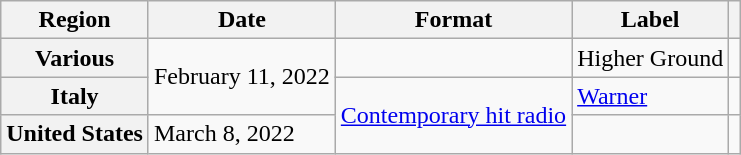<table class="wikitable plainrowheaders">
<tr>
<th scope="col">Region</th>
<th scope="col">Date</th>
<th scope="col">Format</th>
<th scope="col">Label</th>
<th scope="col"></th>
</tr>
<tr>
<th scope="row">Various</th>
<td rowspan="2">February 11, 2022</td>
<td></td>
<td>Higher Ground</td>
<td></td>
</tr>
<tr>
<th scope="row">Italy</th>
<td rowspan="2"><a href='#'>Contemporary hit radio</a></td>
<td><a href='#'>Warner</a></td>
<td></td>
</tr>
<tr>
<th scope="row">United States</th>
<td>March 8, 2022</td>
<td></td>
<td></td>
</tr>
</table>
